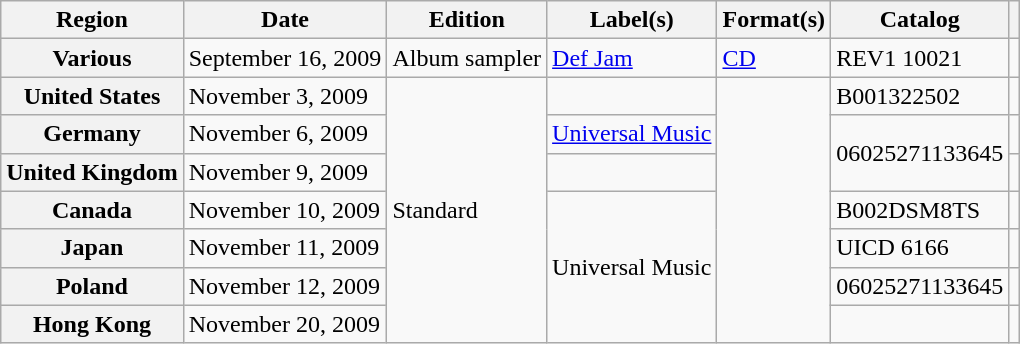<table class="wikitable plainrowheaders">
<tr>
<th>Region</th>
<th>Date</th>
<th>Edition</th>
<th>Label(s)</th>
<th>Format(s)</th>
<th>Catalog</th>
<th></th>
</tr>
<tr>
<th scope="row">Various</th>
<td>September 16, 2009</td>
<td>Album sampler</td>
<td><a href='#'>Def Jam</a></td>
<td><a href='#'>CD</a></td>
<td>REV1 10021</td>
<td></td>
</tr>
<tr>
<th scope="row">United States</th>
<td>November 3, 2009</td>
<td rowspan="7">Standard</td>
<td></td>
<td rowspan="7"></td>
<td>B001322502</td>
<td></td>
</tr>
<tr>
<th scope="row">Germany</th>
<td>November 6, 2009</td>
<td><a href='#'>Universal Music</a></td>
<td rowspan="2">06025271133645</td>
<td></td>
</tr>
<tr>
<th scope="row">United Kingdom</th>
<td>November 9, 2009</td>
<td></td>
<td></td>
</tr>
<tr>
<th scope="row">Canada</th>
<td>November 10, 2009</td>
<td rowspan="4">Universal Music</td>
<td>B002DSM8TS</td>
<td></td>
</tr>
<tr>
<th scope="row">Japan</th>
<td>November 11, 2009</td>
<td>UICD 6166</td>
<td></td>
</tr>
<tr>
<th scope="row">Poland</th>
<td>November 12, 2009</td>
<td>06025271133645</td>
<td></td>
</tr>
<tr>
<th scope="row">Hong Kong</th>
<td>November 20, 2009</td>
<td></td>
<td></td>
</tr>
</table>
